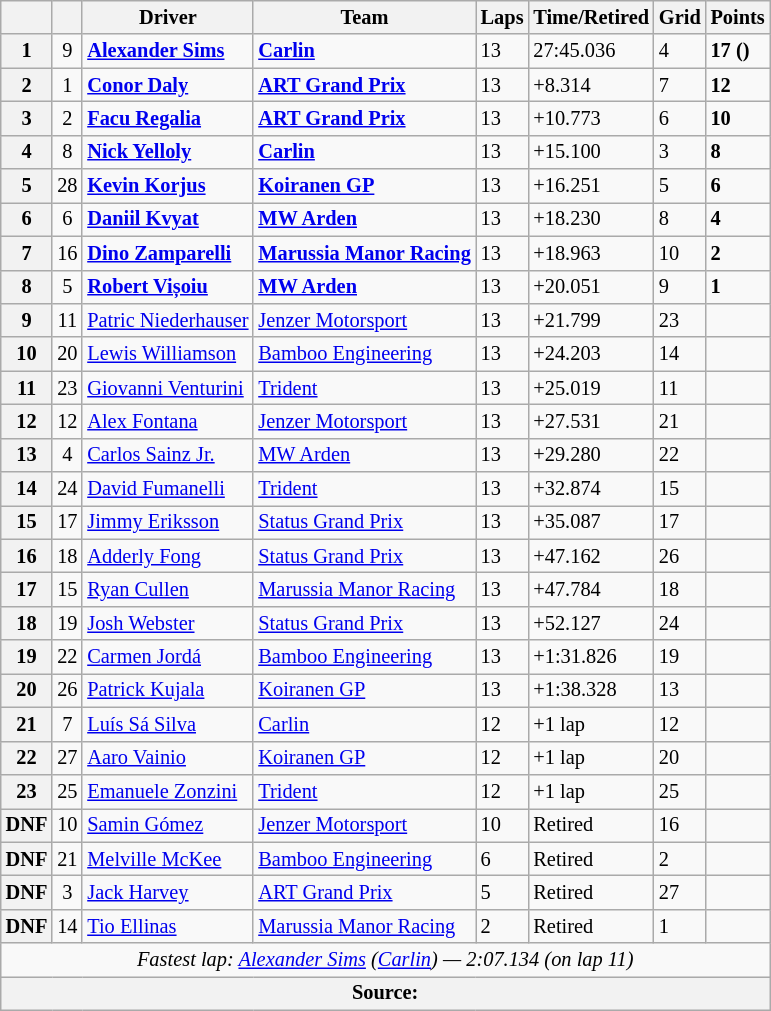<table class="wikitable" style="font-size:85%">
<tr>
<th></th>
<th></th>
<th>Driver</th>
<th>Team</th>
<th>Laps</th>
<th>Time/Retired</th>
<th>Grid</th>
<th>Points</th>
</tr>
<tr>
<th>1</th>
<td align="center">9</td>
<td> <strong><a href='#'>Alexander Sims</a></strong></td>
<td><strong><a href='#'>Carlin</a></strong></td>
<td>13</td>
<td>27:45.036</td>
<td>4</td>
<td><strong>17 ()</strong></td>
</tr>
<tr>
<th>2</th>
<td align="center">1</td>
<td> <strong><a href='#'>Conor Daly</a></strong></td>
<td><strong><a href='#'>ART Grand Prix</a></strong></td>
<td>13</td>
<td>+8.314</td>
<td>7</td>
<td><strong>12</strong></td>
</tr>
<tr>
<th>3</th>
<td align="center">2</td>
<td> <strong><a href='#'>Facu Regalia</a></strong></td>
<td><strong><a href='#'>ART Grand Prix</a></strong></td>
<td>13</td>
<td>+10.773</td>
<td>6</td>
<td><strong>10</strong></td>
</tr>
<tr>
<th>4</th>
<td align="center">8</td>
<td> <strong><a href='#'>Nick Yelloly</a></strong></td>
<td><strong><a href='#'>Carlin</a></strong></td>
<td>13</td>
<td>+15.100</td>
<td>3</td>
<td><strong>8</strong></td>
</tr>
<tr>
<th>5</th>
<td align="center">28</td>
<td> <strong><a href='#'>Kevin Korjus</a></strong></td>
<td><strong><a href='#'>Koiranen GP</a></strong></td>
<td>13</td>
<td>+16.251</td>
<td>5</td>
<td><strong>6</strong></td>
</tr>
<tr>
<th>6</th>
<td align="center">6</td>
<td> <strong><a href='#'>Daniil Kvyat</a></strong></td>
<td><strong><a href='#'>MW Arden</a></strong></td>
<td>13</td>
<td>+18.230</td>
<td>8</td>
<td><strong>4</strong></td>
</tr>
<tr>
<th>7</th>
<td align="center">16</td>
<td> <strong><a href='#'>Dino Zamparelli</a></strong></td>
<td><strong><a href='#'>Marussia Manor Racing</a></strong></td>
<td>13</td>
<td>+18.963</td>
<td>10</td>
<td><strong>2</strong></td>
</tr>
<tr>
<th>8</th>
<td align="center">5</td>
<td> <strong><a href='#'>Robert Vișoiu</a></strong></td>
<td><strong><a href='#'>MW Arden</a></strong></td>
<td>13</td>
<td>+20.051</td>
<td>9</td>
<td><strong>1</strong></td>
</tr>
<tr>
<th>9</th>
<td align="center">11</td>
<td> <a href='#'>Patric Niederhauser</a></td>
<td><a href='#'>Jenzer Motorsport</a></td>
<td>13</td>
<td>+21.799</td>
<td>23</td>
<td></td>
</tr>
<tr>
<th>10</th>
<td align="center">20</td>
<td> <a href='#'>Lewis Williamson</a></td>
<td><a href='#'>Bamboo Engineering</a></td>
<td>13</td>
<td>+24.203</td>
<td>14</td>
<td></td>
</tr>
<tr>
<th>11</th>
<td align="center">23</td>
<td> <a href='#'>Giovanni Venturini</a></td>
<td><a href='#'>Trident</a></td>
<td>13</td>
<td>+25.019</td>
<td>11</td>
<td></td>
</tr>
<tr>
<th>12</th>
<td align="center">12</td>
<td> <a href='#'>Alex Fontana</a></td>
<td><a href='#'>Jenzer Motorsport</a></td>
<td>13</td>
<td>+27.531</td>
<td>21</td>
<td></td>
</tr>
<tr>
<th>13</th>
<td align="center">4</td>
<td> <a href='#'>Carlos Sainz Jr.</a></td>
<td><a href='#'>MW Arden</a></td>
<td>13</td>
<td>+29.280</td>
<td>22</td>
<td></td>
</tr>
<tr>
<th>14</th>
<td align="center">24</td>
<td> <a href='#'>David Fumanelli</a></td>
<td><a href='#'>Trident</a></td>
<td>13</td>
<td>+32.874</td>
<td>15</td>
<td></td>
</tr>
<tr>
<th>15</th>
<td align="center">17</td>
<td> <a href='#'>Jimmy Eriksson</a></td>
<td><a href='#'>Status Grand Prix</a></td>
<td>13</td>
<td>+35.087</td>
<td>17</td>
<td></td>
</tr>
<tr>
<th>16</th>
<td align="center">18</td>
<td> <a href='#'>Adderly Fong</a></td>
<td><a href='#'>Status Grand Prix</a></td>
<td>13</td>
<td>+47.162</td>
<td>26</td>
<td></td>
</tr>
<tr>
<th>17</th>
<td align="center">15</td>
<td> <a href='#'>Ryan Cullen</a></td>
<td><a href='#'>Marussia Manor Racing</a></td>
<td>13</td>
<td>+47.784</td>
<td>18</td>
<td></td>
</tr>
<tr>
<th>18</th>
<td align="center">19</td>
<td> <a href='#'>Josh Webster</a></td>
<td><a href='#'>Status Grand Prix</a></td>
<td>13</td>
<td>+52.127</td>
<td>24</td>
<td></td>
</tr>
<tr>
<th>19</th>
<td align="center">22</td>
<td> <a href='#'>Carmen Jordá</a></td>
<td><a href='#'>Bamboo Engineering</a></td>
<td>13</td>
<td>+1:31.826</td>
<td>19</td>
<td></td>
</tr>
<tr>
<th>20</th>
<td align="center">26</td>
<td> <a href='#'>Patrick Kujala</a></td>
<td><a href='#'>Koiranen GP</a></td>
<td>13</td>
<td>+1:38.328</td>
<td>13</td>
<td></td>
</tr>
<tr>
<th>21</th>
<td align="center">7</td>
<td> <a href='#'>Luís Sá Silva</a></td>
<td><a href='#'>Carlin</a></td>
<td>12</td>
<td>+1 lap</td>
<td>12</td>
<td></td>
</tr>
<tr>
<th>22</th>
<td align="center">27</td>
<td> <a href='#'>Aaro Vainio</a></td>
<td><a href='#'>Koiranen GP</a></td>
<td>12</td>
<td>+1 lap</td>
<td>20</td>
<td></td>
</tr>
<tr>
<th>23</th>
<td align="center">25</td>
<td> <a href='#'>Emanuele Zonzini</a></td>
<td><a href='#'>Trident</a></td>
<td>12</td>
<td>+1 lap</td>
<td>25</td>
<td></td>
</tr>
<tr>
<th>DNF</th>
<td align="center">10</td>
<td> <a href='#'>Samin Gómez</a></td>
<td><a href='#'>Jenzer Motorsport</a></td>
<td>10</td>
<td>Retired</td>
<td>16</td>
<td></td>
</tr>
<tr>
<th>DNF</th>
<td align="center">21</td>
<td> <a href='#'>Melville McKee</a></td>
<td><a href='#'>Bamboo Engineering</a></td>
<td>6</td>
<td>Retired</td>
<td>2</td>
<td></td>
</tr>
<tr>
<th>DNF</th>
<td align="center">3</td>
<td> <a href='#'>Jack Harvey</a></td>
<td><a href='#'>ART Grand Prix</a></td>
<td>5</td>
<td>Retired</td>
<td>27</td>
<td></td>
</tr>
<tr>
<th>DNF</th>
<td align="center">14</td>
<td> <a href='#'>Tio Ellinas</a></td>
<td><a href='#'>Marussia Manor Racing</a></td>
<td>2</td>
<td>Retired</td>
<td>1</td>
<td></td>
</tr>
<tr>
<td colspan="8" align="center"><em>Fastest lap: <a href='#'>Alexander Sims</a> (<a href='#'>Carlin</a>) — 2:07.134 (on lap 11)</em></td>
</tr>
<tr>
<th colspan="8">Source:</th>
</tr>
</table>
